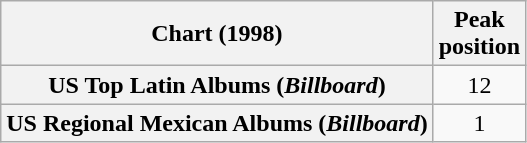<table class="wikitable sortable plainrowheaders" style="text-align:center;">
<tr>
<th scope="col">Chart (1998)</th>
<th scope="col">Peak<br>position</th>
</tr>
<tr>
<th scope="row">US Top Latin Albums (<em>Billboard</em>)</th>
<td>12</td>
</tr>
<tr>
<th scope="row">US Regional Mexican Albums (<em>Billboard</em>)</th>
<td>1</td>
</tr>
</table>
